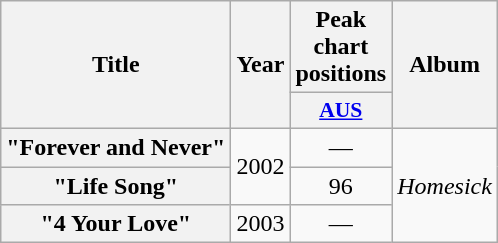<table class="wikitable plainrowheaders" style="text-align:center;">
<tr>
<th scope="col" rowspan="2">Title</th>
<th scope="col" rowspan="2">Year</th>
<th scope="col" colspan="1">Peak chart positions</th>
<th scope="col" rowspan="2">Album</th>
</tr>
<tr>
<th scope="col" style="width:3em;font-size:90%;"><a href='#'>AUS</a><br></th>
</tr>
<tr>
<th scope="row">"Forever and Never"</th>
<td rowspan="2">2002</td>
<td>—</td>
<td rowspan="3"><em>Homesick</em></td>
</tr>
<tr>
<th scope="row">"Life Song"</th>
<td>96</td>
</tr>
<tr>
<th scope="row">"4 Your Love"</th>
<td>2003</td>
<td>—</td>
</tr>
</table>
